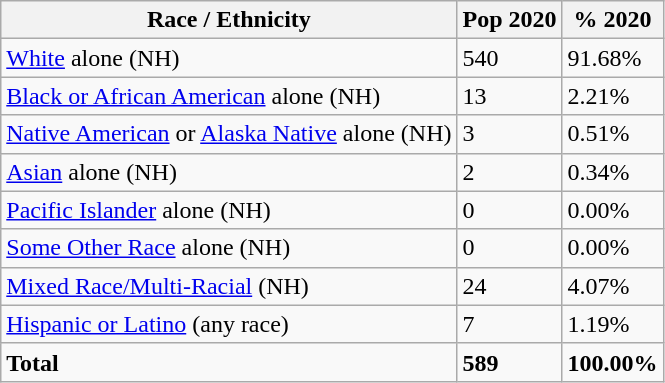<table class="wikitable">
<tr>
<th>Race / Ethnicity</th>
<th>Pop 2020</th>
<th>% 2020</th>
</tr>
<tr>
<td><a href='#'>White</a> alone (NH)</td>
<td>540</td>
<td>91.68%</td>
</tr>
<tr>
<td><a href='#'>Black or African American</a> alone (NH)</td>
<td>13</td>
<td>2.21%</td>
</tr>
<tr>
<td><a href='#'>Native American</a> or <a href='#'>Alaska Native</a> alone (NH)</td>
<td>3</td>
<td>0.51%</td>
</tr>
<tr>
<td><a href='#'>Asian</a> alone (NH)</td>
<td>2</td>
<td>0.34%</td>
</tr>
<tr>
<td><a href='#'>Pacific Islander</a> alone (NH)</td>
<td>0</td>
<td>0.00%</td>
</tr>
<tr>
<td><a href='#'>Some Other Race</a> alone (NH)</td>
<td>0</td>
<td>0.00%</td>
</tr>
<tr>
<td><a href='#'>Mixed Race/Multi-Racial</a> (NH)</td>
<td>24</td>
<td>4.07%</td>
</tr>
<tr>
<td><a href='#'>Hispanic or Latino</a> (any race)</td>
<td>7</td>
<td>1.19%</td>
</tr>
<tr>
<td><strong>Total</strong></td>
<td><strong>589</strong></td>
<td><strong>100.00%</strong></td>
</tr>
</table>
